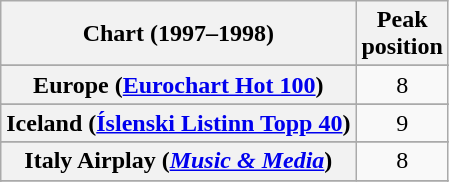<table class="wikitable sortable plainrowheaders" style="text-align:center">
<tr>
<th scope="col">Chart (1997–1998)</th>
<th scope="col">Peak<br>position</th>
</tr>
<tr>
</tr>
<tr>
</tr>
<tr>
<th scope="row">Europe (<a href='#'>Eurochart Hot 100</a>)</th>
<td>8</td>
</tr>
<tr>
</tr>
<tr>
</tr>
<tr>
</tr>
<tr>
<th scope="row">Iceland (<a href='#'>Íslenski Listinn Topp 40</a>)</th>
<td>9</td>
</tr>
<tr>
</tr>
<tr>
<th scope="row">Italy Airplay (<em><a href='#'>Music & Media</a></em>)</th>
<td>8</td>
</tr>
<tr>
</tr>
<tr>
</tr>
<tr>
</tr>
<tr>
</tr>
<tr>
</tr>
<tr>
</tr>
</table>
